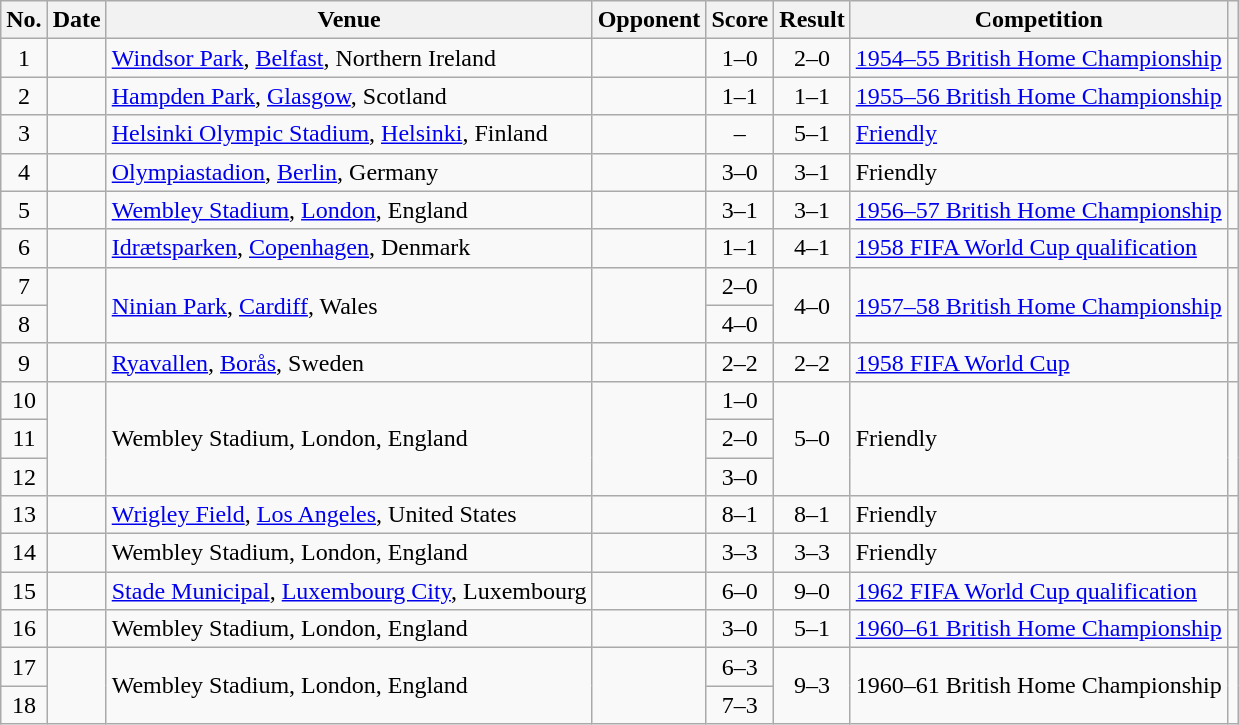<table class="wikitable sortable">
<tr>
<th scope="col">No.</th>
<th scope="col">Date</th>
<th scope="col">Venue</th>
<th scope="col">Opponent</th>
<th scope="col">Score</th>
<th scope="col">Result</th>
<th scope="col">Competition</th>
<th scope="col" class="unsortable"></th>
</tr>
<tr>
<td style="text-align:center">1</td>
<td></td>
<td><a href='#'>Windsor Park</a>, <a href='#'>Belfast</a>, Northern Ireland</td>
<td></td>
<td style="text-align:center">1–0</td>
<td style="text-align:center">2–0</td>
<td><a href='#'>1954–55 British Home Championship</a></td>
<td></td>
</tr>
<tr>
<td style="text-align:center">2</td>
<td></td>
<td><a href='#'>Hampden Park</a>, <a href='#'>Glasgow</a>, Scotland</td>
<td></td>
<td style="text-align:center">1–1</td>
<td style="text-align:center">1–1</td>
<td><a href='#'>1955–56 British Home Championship</a></td>
<td></td>
</tr>
<tr>
<td style="text-align:center">3</td>
<td></td>
<td><a href='#'>Helsinki Olympic Stadium</a>, <a href='#'>Helsinki</a>, Finland</td>
<td></td>
<td style="text-align:center">–</td>
<td style="text-align:center">5–1</td>
<td><a href='#'>Friendly</a></td>
<td></td>
</tr>
<tr>
<td style="text-align:center">4</td>
<td></td>
<td><a href='#'>Olympiastadion</a>, <a href='#'>Berlin</a>, Germany</td>
<td></td>
<td style="text-align:center">3–0</td>
<td style="text-align:center">3–1</td>
<td>Friendly</td>
<td></td>
</tr>
<tr>
<td style="text-align:center">5</td>
<td></td>
<td><a href='#'>Wembley Stadium</a>, <a href='#'>London</a>, England</td>
<td></td>
<td style="text-align:center">3–1</td>
<td style="text-align:center">3–1</td>
<td><a href='#'>1956–57 British Home Championship</a></td>
<td></td>
</tr>
<tr>
<td style="text-align:center">6</td>
<td></td>
<td><a href='#'>Idrætsparken</a>, <a href='#'>Copenhagen</a>, Denmark</td>
<td></td>
<td style="text-align:center">1–1</td>
<td style="text-align:center">4–1</td>
<td><a href='#'>1958 FIFA World Cup qualification</a></td>
<td></td>
</tr>
<tr>
<td style="text-align:center">7</td>
<td rowspan="2"></td>
<td rowspan="2"><a href='#'>Ninian Park</a>, <a href='#'>Cardiff</a>, Wales</td>
<td rowspan="2"></td>
<td style="text-align:center">2–0</td>
<td rowspan="2" style="text-align:center">4–0</td>
<td rowspan="2"><a href='#'>1957–58 British Home Championship</a></td>
<td rowspan="2"></td>
</tr>
<tr>
<td style="text-align:center">8</td>
<td style="text-align:center">4–0</td>
</tr>
<tr>
<td style="text-align:center">9</td>
<td></td>
<td><a href='#'>Ryavallen</a>, <a href='#'>Borås</a>, Sweden</td>
<td></td>
<td style="text-align:center">2–2</td>
<td style="text-align:center">2–2</td>
<td><a href='#'>1958 FIFA World Cup</a></td>
<td></td>
</tr>
<tr>
<td style="text-align:center">10</td>
<td rowspan="3"></td>
<td rowspan="3">Wembley Stadium, London, England</td>
<td rowspan="3"></td>
<td style="text-align:center">1–0</td>
<td rowspan="3" style="text-align:center">5–0</td>
<td rowspan="3">Friendly</td>
<td rowspan="3"></td>
</tr>
<tr>
<td style="text-align:center">11</td>
<td style="text-align:center">2–0</td>
</tr>
<tr>
<td style="text-align:center">12</td>
<td style="text-align:center">3–0</td>
</tr>
<tr>
<td style="text-align:center">13</td>
<td></td>
<td><a href='#'>Wrigley Field</a>, <a href='#'>Los Angeles</a>, United States</td>
<td></td>
<td style="text-align:center">8–1</td>
<td style="text-align:center">8–1</td>
<td>Friendly</td>
<td></td>
</tr>
<tr>
<td style="text-align:center">14</td>
<td></td>
<td>Wembley Stadium, London, England</td>
<td></td>
<td style="text-align:center">3–3</td>
<td style="text-align:center">3–3</td>
<td>Friendly</td>
<td></td>
</tr>
<tr>
<td style="text-align:center">15</td>
<td></td>
<td><a href='#'>Stade Municipal</a>, <a href='#'>Luxembourg City</a>, Luxembourg</td>
<td></td>
<td style="text-align:center">6–0</td>
<td style="text-align:center">9–0</td>
<td><a href='#'>1962 FIFA World Cup qualification</a></td>
<td></td>
</tr>
<tr>
<td style="text-align:center">16</td>
<td></td>
<td>Wembley Stadium, London, England</td>
<td></td>
<td style="text-align:center">3–0</td>
<td style="text-align:center">5–1</td>
<td><a href='#'>1960–61 British Home Championship</a></td>
<td></td>
</tr>
<tr>
<td style="text-align:center">17</td>
<td rowspan="2"></td>
<td rowspan="2">Wembley Stadium, London, England</td>
<td rowspan="2"></td>
<td style="text-align:center">6–3</td>
<td rowspan="2" style="text-align:center">9–3</td>
<td rowspan="2">1960–61 British Home Championship</td>
<td rowspan="2"></td>
</tr>
<tr>
<td style="text-align:center">18</td>
<td style="text-align:center">7–3</td>
</tr>
</table>
